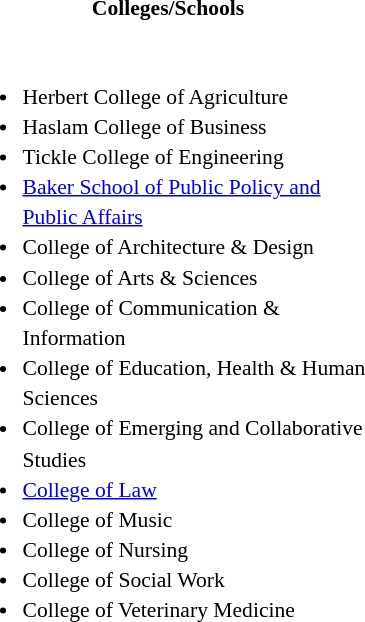<table class="toccolours" style="float:right; margin-left:1em; font-size:90%; line-height:1.4em; width:280px;">
<tr>
<th colspan="2" style="text-align: center;"><strong>Colleges/Schools</strong></th>
</tr>
<tr>
<td><br><ul><li>Herbert College of Agriculture</li><li>Haslam College of Business</li><li>Tickle College of Engineering</li><li><a href='#'>Baker School of Public Policy and Public Affairs</a></li><li>College of Architecture & Design</li><li>College of Arts & Sciences</li><li>College of Communication & Information</li><li>College of Education, Health & Human Sciences</li><li>College of Emerging and Collaborative Studies</li><li><a href='#'>College of Law</a></li><li>College of Music</li><li>College of Nursing</li><li>College of Social Work</li><li>College of Veterinary Medicine</li></ul></td>
</tr>
</table>
